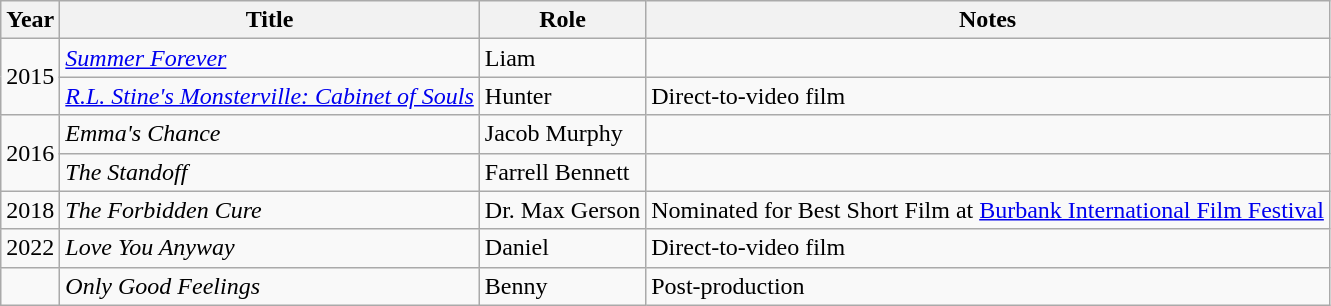<table class="wikitable sortable">
<tr>
<th>Year</th>
<th>Title</th>
<th>Role</th>
<th class="unsortable">Notes</th>
</tr>
<tr>
<td rowspan="2">2015</td>
<td><em><a href='#'>Summer Forever</a></em></td>
<td>Liam</td>
<td></td>
</tr>
<tr>
<td><em><a href='#'>R.L. Stine's Monsterville: Cabinet of Souls</a></em></td>
<td>Hunter</td>
<td>Direct-to-video film</td>
</tr>
<tr>
<td rowspan="2">2016</td>
<td><em>Emma's Chance</em></td>
<td>Jacob Murphy</td>
<td></td>
</tr>
<tr>
<td><em>The Standoff</em></td>
<td>Farrell Bennett</td>
<td></td>
</tr>
<tr>
<td>2018</td>
<td><em>The Forbidden Cure</em></td>
<td>Dr. Max Gerson</td>
<td>Nominated for Best Short Film at <a href='#'>Burbank International Film Festival</a></td>
</tr>
<tr>
<td>2022</td>
<td><em>Love You Anyway</em></td>
<td>Daniel</td>
<td>Direct-to-video film</td>
</tr>
<tr>
<td></td>
<td><em>Only Good Feelings</em></td>
<td>Benny</td>
<td>Post-production</td>
</tr>
</table>
